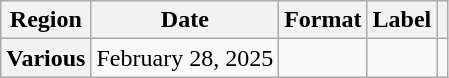<table class="wikitable plainrowheaders">
<tr>
<th scope="col">Region</th>
<th scope="col">Date</th>
<th scope="col">Format</th>
<th scope="col">Label</th>
<th scope="col"></th>
</tr>
<tr>
<th scope="row">Various</th>
<td>February 28, 2025</td>
<td></td>
<td></td>
<td style="text-align:center"></td>
</tr>
</table>
